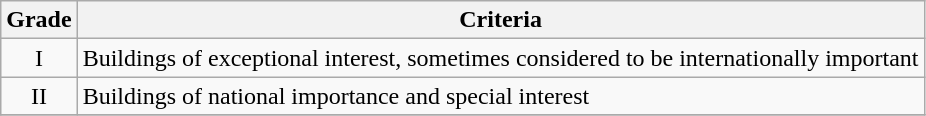<table class="wikitable" border="1">
<tr>
<th>Grade</th>
<th>Criteria</th>
</tr>
<tr>
<td align="center" >I</td>
<td>Buildings of exceptional interest, sometimes considered to be internationally important</td>
</tr>
<tr>
<td align="center" >II</td>
<td>Buildings of national importance and special interest</td>
</tr>
<tr>
</tr>
</table>
